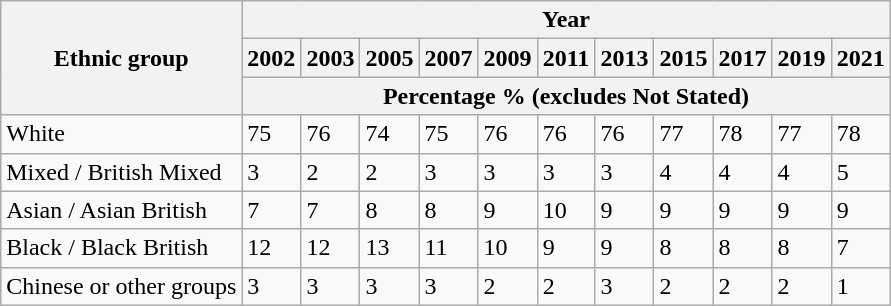<table class="wikitable">
<tr>
<th rowspan="3">Ethnic group</th>
<th colspan="11">Year</th>
</tr>
<tr>
<th>2002</th>
<th>2003</th>
<th>2005</th>
<th>2007</th>
<th>2009</th>
<th>2011</th>
<th>2013</th>
<th>2015</th>
<th>2017</th>
<th>2019</th>
<th>2021</th>
</tr>
<tr>
<th colspan="11">Percentage % (excludes Not Stated)</th>
</tr>
<tr>
<td>White</td>
<td>75</td>
<td>76</td>
<td>74</td>
<td>75</td>
<td>76</td>
<td>76</td>
<td>76</td>
<td>77</td>
<td>78</td>
<td>77</td>
<td>78</td>
</tr>
<tr>
<td>Mixed / British Mixed</td>
<td>3</td>
<td>2</td>
<td>2</td>
<td>3</td>
<td>3</td>
<td>3</td>
<td>3</td>
<td>4</td>
<td>4</td>
<td>4</td>
<td>5</td>
</tr>
<tr>
<td>Asian / Asian British</td>
<td>7</td>
<td>7</td>
<td>8</td>
<td>8</td>
<td>9</td>
<td>10</td>
<td>9</td>
<td>9</td>
<td>9</td>
<td>9</td>
<td>9</td>
</tr>
<tr>
<td>Black / Black British</td>
<td>12</td>
<td>12</td>
<td>13</td>
<td>11</td>
<td>10</td>
<td>9</td>
<td>9</td>
<td>8</td>
<td>8</td>
<td>8</td>
<td>7</td>
</tr>
<tr>
<td>Chinese or other groups</td>
<td>3</td>
<td>3</td>
<td>3</td>
<td>3</td>
<td>2</td>
<td>2</td>
<td>3</td>
<td>2</td>
<td>2</td>
<td>2</td>
<td>1</td>
</tr>
</table>
